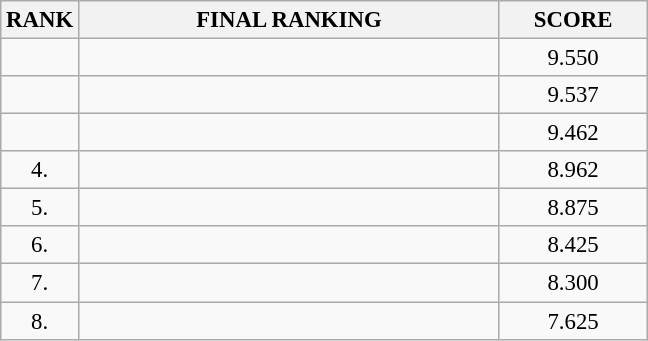<table class="wikitable" style="font-size:95%;">
<tr>
<th>RANK</th>
<th align="left" style="width: 18em">FINAL RANKING</th>
<th align="center" style="width: 6em">SCORE</th>
</tr>
<tr>
<td align="center"></td>
<td></td>
<td align="center">9.550</td>
</tr>
<tr>
<td align="center"></td>
<td></td>
<td align="center">9.537</td>
</tr>
<tr>
<td align="center"></td>
<td></td>
<td align="center">9.462</td>
</tr>
<tr>
<td align="center">4.</td>
<td></td>
<td align="center">8.962</td>
</tr>
<tr>
<td align="center">5.</td>
<td></td>
<td align="center">8.875</td>
</tr>
<tr>
<td align="center">6.</td>
<td></td>
<td align="center">8.425</td>
</tr>
<tr>
<td align="center">7.</td>
<td></td>
<td align="center">8.300</td>
</tr>
<tr>
<td align="center">8.</td>
<td></td>
<td align="center">7.625</td>
</tr>
</table>
